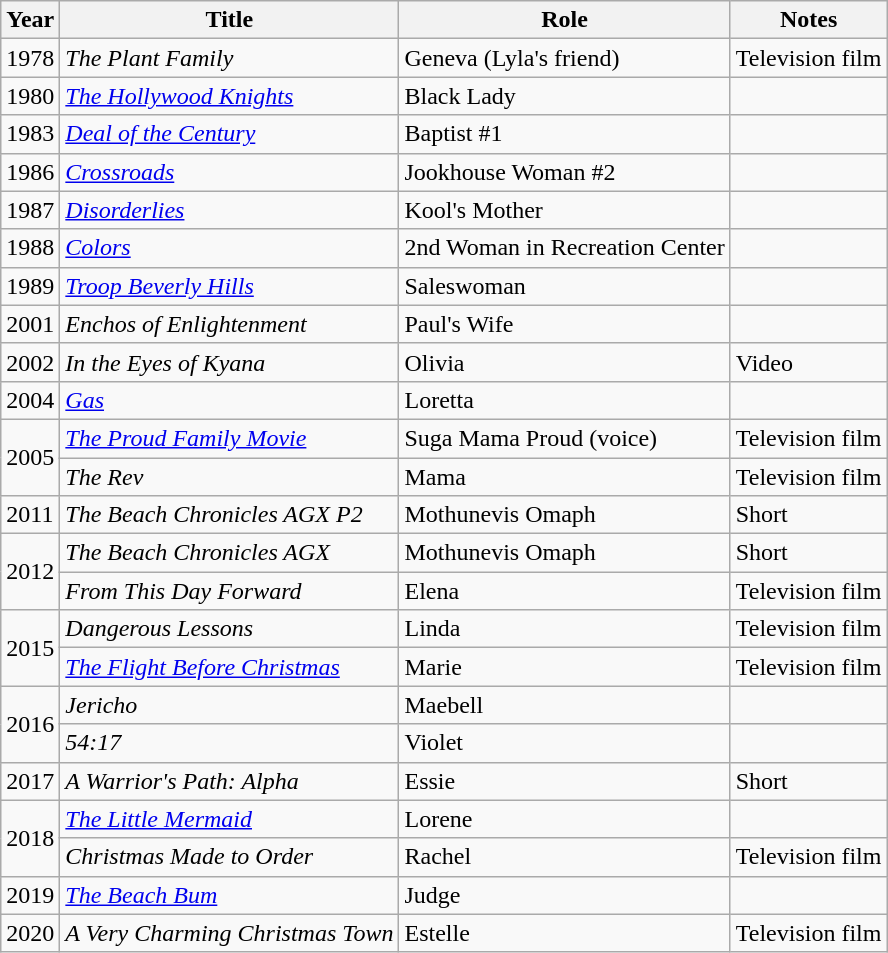<table class="wikitable">
<tr>
<th>Year</th>
<th>Title</th>
<th>Role</th>
<th>Notes</th>
</tr>
<tr>
<td>1978</td>
<td><em>The Plant Family</em></td>
<td>Geneva (Lyla's friend)</td>
<td>Television film</td>
</tr>
<tr>
<td>1980</td>
<td><em><a href='#'>The Hollywood Knights</a></em></td>
<td>Black Lady</td>
<td></td>
</tr>
<tr>
<td>1983</td>
<td><em><a href='#'>Deal of the Century</a></em></td>
<td>Baptist #1</td>
<td></td>
</tr>
<tr>
<td>1986</td>
<td><em><a href='#'>Crossroads</a></em></td>
<td>Jookhouse Woman #2</td>
<td></td>
</tr>
<tr>
<td>1987</td>
<td><em><a href='#'>Disorderlies</a></em></td>
<td>Kool's Mother</td>
<td></td>
</tr>
<tr>
<td>1988</td>
<td><em><a href='#'>Colors</a></em></td>
<td>2nd Woman in Recreation Center</td>
<td></td>
</tr>
<tr>
<td>1989</td>
<td><em><a href='#'>Troop Beverly Hills</a></em></td>
<td>Saleswoman</td>
<td></td>
</tr>
<tr>
<td>2001</td>
<td><em>Enchos of Enlightenment</em></td>
<td>Paul's Wife</td>
<td></td>
</tr>
<tr>
<td>2002</td>
<td><em>In the Eyes of Kyana</em></td>
<td>Olivia</td>
<td>Video</td>
</tr>
<tr>
<td>2004</td>
<td><em><a href='#'>Gas</a></em></td>
<td>Loretta</td>
<td></td>
</tr>
<tr>
<td rowspan="2">2005</td>
<td><em><a href='#'>The Proud Family Movie</a></em></td>
<td>Suga Mama Proud (voice)</td>
<td>Television film</td>
</tr>
<tr>
<td><em>The Rev</em></td>
<td>Mama</td>
<td>Television film</td>
</tr>
<tr>
<td>2011</td>
<td><em>The Beach Chronicles AGX P2</em></td>
<td>Mothunevis Omaph</td>
<td>Short</td>
</tr>
<tr>
<td rowspan="2">2012</td>
<td><em>The Beach Chronicles AGX</em></td>
<td>Mothunevis Omaph</td>
<td>Short</td>
</tr>
<tr>
<td><em>From This Day Forward</em></td>
<td>Elena</td>
<td>Television film</td>
</tr>
<tr>
<td rowspan="2">2015</td>
<td><em>Dangerous Lessons</em></td>
<td>Linda</td>
<td>Television film</td>
</tr>
<tr>
<td><em><a href='#'>The Flight Before Christmas</a></em></td>
<td>Marie</td>
<td>Television film</td>
</tr>
<tr>
<td rowspan="2">2016</td>
<td><em>Jericho</em></td>
<td>Maebell</td>
<td></td>
</tr>
<tr>
<td><em>54:17</em></td>
<td>Violet</td>
<td></td>
</tr>
<tr>
<td>2017</td>
<td><em>A Warrior's Path: Alpha</em></td>
<td>Essie</td>
<td>Short</td>
</tr>
<tr>
<td rowspan="2">2018</td>
<td><em><a href='#'>The Little Mermaid</a></em></td>
<td>Lorene</td>
<td></td>
</tr>
<tr>
<td><em>Christmas Made to Order</em></td>
<td>Rachel</td>
<td>Television film</td>
</tr>
<tr>
<td>2019</td>
<td><em><a href='#'>The Beach Bum</a></em></td>
<td>Judge</td>
<td></td>
</tr>
<tr>
<td>2020</td>
<td><em>A Very Charming Christmas Town</em></td>
<td>Estelle</td>
<td>Television film</td>
</tr>
</table>
